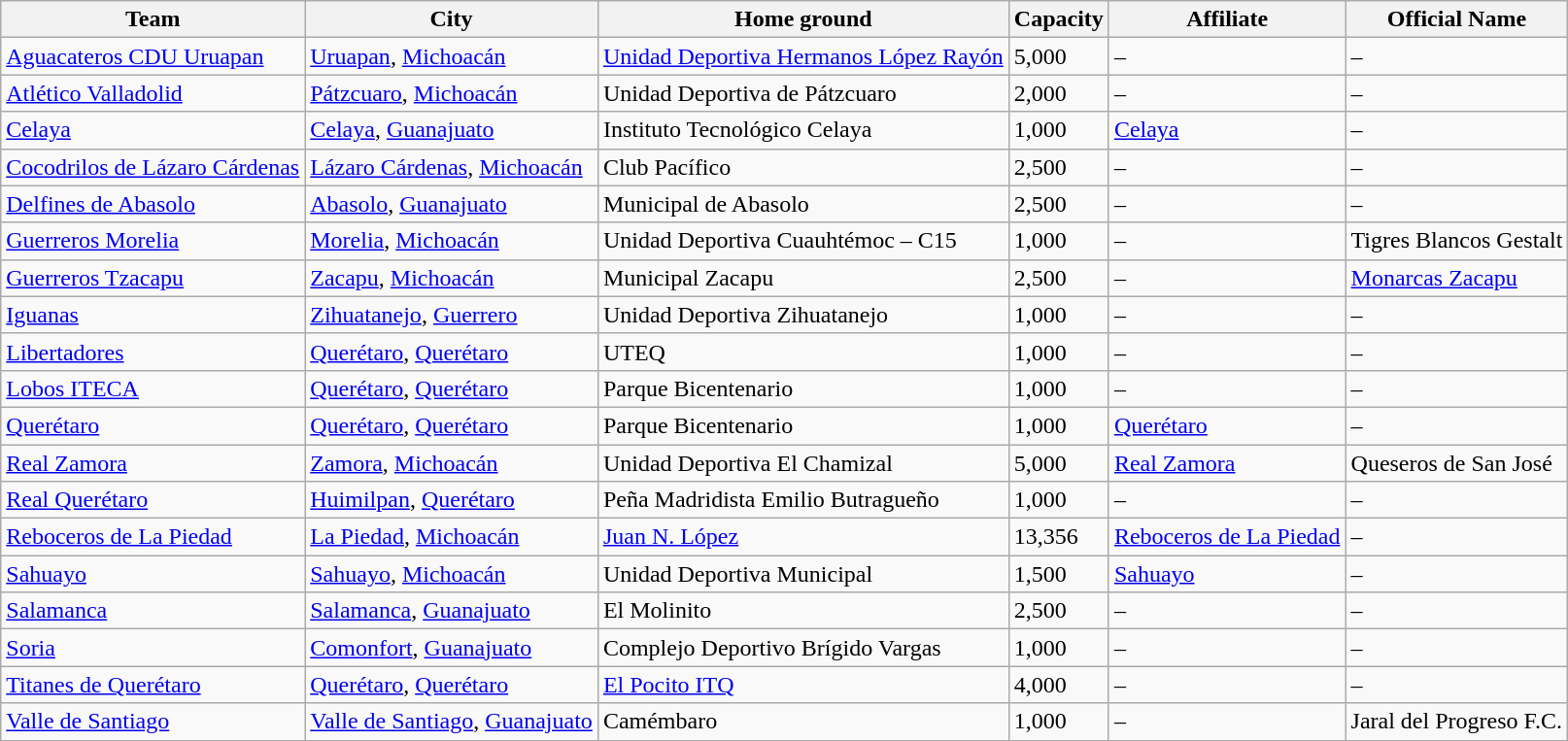<table class="wikitable sortable">
<tr>
<th>Team</th>
<th>City</th>
<th>Home ground</th>
<th>Capacity</th>
<th>Affiliate</th>
<th>Official Name</th>
</tr>
<tr>
<td><a href='#'>Aguacateros CDU Uruapan</a></td>
<td><a href='#'>Uruapan</a>, <a href='#'>Michoacán</a></td>
<td><a href='#'>Unidad Deportiva Hermanos López Rayón</a></td>
<td>5,000</td>
<td>–</td>
<td>–</td>
</tr>
<tr>
<td><a href='#'>Atlético Valladolid</a></td>
<td><a href='#'>Pátzcuaro</a>, <a href='#'>Michoacán</a></td>
<td>Unidad Deportiva de Pátzcuaro</td>
<td>2,000</td>
<td>–</td>
<td>–</td>
</tr>
<tr>
<td><a href='#'>Celaya</a></td>
<td><a href='#'>Celaya</a>, <a href='#'>Guanajuato</a></td>
<td>Instituto Tecnológico Celaya</td>
<td>1,000</td>
<td><a href='#'>Celaya</a></td>
<td>–</td>
</tr>
<tr>
<td><a href='#'>Cocodrilos de Lázaro Cárdenas</a></td>
<td><a href='#'>Lázaro Cárdenas</a>, <a href='#'>Michoacán</a></td>
<td>Club Pacífico</td>
<td>2,500</td>
<td>–</td>
<td>–</td>
</tr>
<tr>
<td><a href='#'>Delfines de Abasolo</a></td>
<td><a href='#'>Abasolo</a>, <a href='#'>Guanajuato</a></td>
<td>Municipal de Abasolo</td>
<td>2,500</td>
<td>–</td>
<td>–</td>
</tr>
<tr>
<td><a href='#'>Guerreros Morelia</a></td>
<td><a href='#'>Morelia</a>, <a href='#'>Michoacán</a></td>
<td>Unidad Deportiva Cuauhtémoc – C15</td>
<td>1,000</td>
<td>–</td>
<td>Tigres Blancos Gestalt</td>
</tr>
<tr>
<td><a href='#'>Guerreros Tzacapu</a></td>
<td><a href='#'>Zacapu</a>, <a href='#'>Michoacán</a></td>
<td>Municipal Zacapu</td>
<td>2,500</td>
<td>–</td>
<td><a href='#'>Monarcas Zacapu</a></td>
</tr>
<tr>
<td><a href='#'>Iguanas</a></td>
<td><a href='#'>Zihuatanejo</a>, <a href='#'>Guerrero</a></td>
<td>Unidad Deportiva Zihuatanejo</td>
<td>1,000</td>
<td>–</td>
<td>–</td>
</tr>
<tr>
<td><a href='#'>Libertadores</a></td>
<td><a href='#'>Querétaro</a>, <a href='#'>Querétaro</a></td>
<td>UTEQ</td>
<td>1,000</td>
<td>–</td>
<td>–</td>
</tr>
<tr>
<td><a href='#'>Lobos ITECA</a></td>
<td><a href='#'>Querétaro</a>, <a href='#'>Querétaro</a></td>
<td>Parque Bicentenario</td>
<td>1,000</td>
<td>–</td>
<td>–</td>
</tr>
<tr>
<td><a href='#'>Querétaro</a></td>
<td><a href='#'>Querétaro</a>, <a href='#'>Querétaro</a></td>
<td>Parque Bicentenario</td>
<td>1,000</td>
<td><a href='#'>Querétaro</a></td>
<td>–</td>
</tr>
<tr>
<td><a href='#'>Real Zamora</a></td>
<td><a href='#'>Zamora</a>, <a href='#'>Michoacán</a></td>
<td>Unidad Deportiva El Chamizal</td>
<td>5,000</td>
<td><a href='#'>Real Zamora</a></td>
<td>Queseros de San José</td>
</tr>
<tr>
<td><a href='#'>Real Querétaro</a></td>
<td><a href='#'>Huimilpan</a>, <a href='#'>Querétaro</a></td>
<td>Peña Madridista Emilio Butragueño</td>
<td>1,000</td>
<td>–</td>
<td>–</td>
</tr>
<tr>
<td><a href='#'>Reboceros de La Piedad</a></td>
<td><a href='#'>La Piedad</a>, <a href='#'>Michoacán</a></td>
<td><a href='#'>Juan N. López</a></td>
<td>13,356</td>
<td><a href='#'>Reboceros de La Piedad</a></td>
<td>–</td>
</tr>
<tr>
<td><a href='#'>Sahuayo</a></td>
<td><a href='#'>Sahuayo</a>, <a href='#'>Michoacán</a></td>
<td>Unidad Deportiva Municipal</td>
<td>1,500</td>
<td><a href='#'>Sahuayo</a></td>
<td>–</td>
</tr>
<tr>
<td><a href='#'>Salamanca</a></td>
<td><a href='#'>Salamanca</a>, <a href='#'>Guanajuato</a></td>
<td>El Molinito</td>
<td>2,500</td>
<td>–</td>
<td>–</td>
</tr>
<tr>
<td><a href='#'>Soria</a></td>
<td><a href='#'>Comonfort</a>, <a href='#'>Guanajuato</a></td>
<td>Complejo Deportivo Brígido Vargas</td>
<td>1,000</td>
<td>–</td>
<td>–</td>
</tr>
<tr>
<td><a href='#'>Titanes de Querétaro</a></td>
<td><a href='#'>Querétaro</a>, <a href='#'>Querétaro</a></td>
<td><a href='#'>El Pocito ITQ</a></td>
<td>4,000</td>
<td>–</td>
<td>–</td>
</tr>
<tr>
<td><a href='#'>Valle de Santiago</a></td>
<td><a href='#'>Valle de Santiago</a>, <a href='#'>Guanajuato</a></td>
<td>Camémbaro</td>
<td>1,000</td>
<td>–</td>
<td>Jaral del Progreso F.C.</td>
</tr>
</table>
